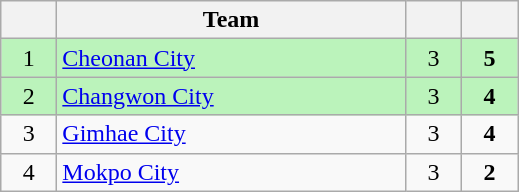<table class="wikitable" style="text-align:center;">
<tr>
<th width=30></th>
<th width=225>Team</th>
<th width=30></th>
<th width=30></th>
</tr>
<tr bgcolor=#bbf3bb>
<td>1</td>
<td align=left><a href='#'>Cheonan City</a></td>
<td>3</td>
<td><strong>5</strong></td>
</tr>
<tr bgcolor=#bbf3bb>
<td>2</td>
<td align=left><a href='#'>Changwon City</a></td>
<td>3</td>
<td><strong>4</strong></td>
</tr>
<tr>
<td>3</td>
<td align=left><a href='#'>Gimhae City</a></td>
<td>3</td>
<td><strong>4</strong></td>
</tr>
<tr>
<td>4</td>
<td align=left><a href='#'>Mokpo City</a></td>
<td>3</td>
<td><strong>2</strong></td>
</tr>
</table>
